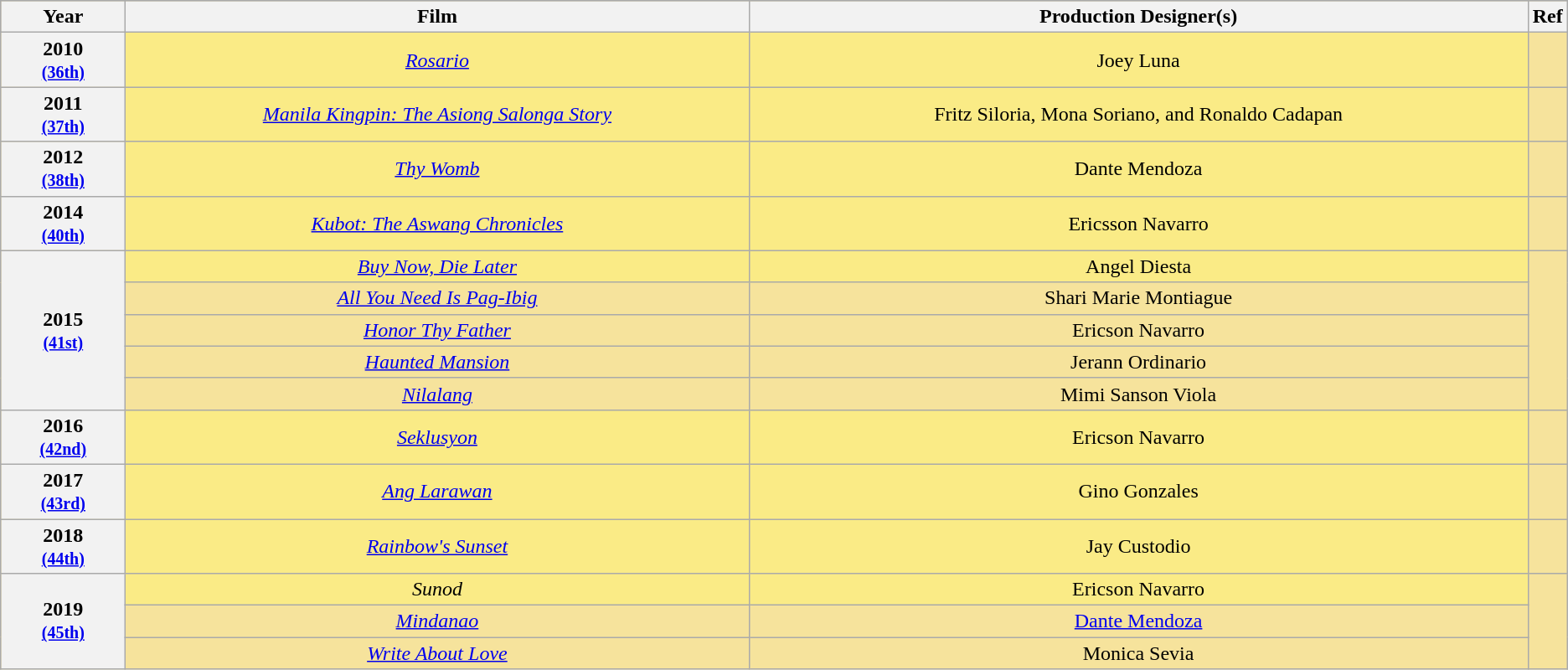<table class="wikitable" rowspan=2 style="text-align: center; background: #f6e39c">
<tr style="background:#bebebe;">
<th scope="col" style="width:8%;">Year</th>
<th scope="col" style="width:40%;">Film</th>
<th scope="col" style="width:50%;">Production Designer(s)</th>
<th scope="col" style="width:2%;">Ref</th>
</tr>
<tr>
<th scope="row" style="text-align:center">2010 <br><small><a href='#'>(36th)</a> </small></th>
<td style="background:#FAEB86"><em><a href='#'>Rosario</a></em></td>
<td style="background:#FAEB86">Joey Luna</td>
<td></td>
</tr>
<tr>
<th scope="row" style="text-align:center">2011 <br><small><a href='#'>(37th)</a> </small></th>
<td style="background:#FAEB86"><em><a href='#'>Manila Kingpin: The Asiong Salonga Story</a></em></td>
<td style="background:#FAEB86">Fritz Siloria, Mona Soriano, and Ronaldo Cadapan</td>
<td></td>
</tr>
<tr>
<th scope="row" style="text-align:center">2012 <br><small><a href='#'>(38th)</a> </small></th>
<td style="background:#FAEB86"><em><a href='#'>Thy Womb</a></em></td>
<td style="background:#FAEB86">Dante Mendoza</td>
<td></td>
</tr>
<tr>
<th scope="row" style="text-align:center">2014 <br><small><a href='#'>(40th)</a> </small></th>
<td style="background:#FAEB86"><em><a href='#'>Kubot: The Aswang Chronicles</a></em></td>
<td style="background:#FAEB86">Ericsson Navarro</td>
<td></td>
</tr>
<tr>
<th scope="row" style="text-align:center" rowspan=5>2015 <br><small><a href='#'>(41st)</a> </small></th>
<td style="background:#FAEB86"><em><a href='#'>Buy Now, Die Later</a></em></td>
<td style="background:#FAEB86">Angel Diesta</td>
<td rowspan=5></td>
</tr>
<tr>
<td><em><a href='#'>All You Need Is Pag-Ibig</a></em></td>
<td>Shari Marie Montiague</td>
</tr>
<tr>
<td><em><a href='#'>Honor Thy Father</a></em></td>
<td>Ericson Navarro</td>
</tr>
<tr>
<td><em><a href='#'>Haunted Mansion</a></em></td>
<td>Jerann Ordinario</td>
</tr>
<tr>
<td><em><a href='#'>Nilalang</a></em></td>
<td>Mimi Sanson Viola</td>
</tr>
<tr>
<th scope="row" style="text-align:center">2016 <br><small><a href='#'>(42nd)</a> </small></th>
<td style="background:#FAEB86"><em><a href='#'>Seklusyon</a></em></td>
<td style="background:#FAEB86">Ericson Navarro</td>
<td></td>
</tr>
<tr>
<th scope="row" style="text-align:center">2017 <br><small><a href='#'>(43rd)</a> </small></th>
<td style="background:#FAEB86"><em><a href='#'>Ang Larawan</a></em></td>
<td style="background:#FAEB86">Gino Gonzales</td>
<td></td>
</tr>
<tr>
<th scope="row" style="text-align:center">2018 <br><small><a href='#'>(44th)</a> </small></th>
<td style="background:#FAEB86"><em><a href='#'>Rainbow's Sunset</a></em></td>
<td style="background:#FAEB86">Jay Custodio</td>
<td></td>
</tr>
<tr>
<th scope="row" style="text-align:center" rowspan=3>2019 <br><small><a href='#'>(45th)</a> </small></th>
<td style="background:#FAEB86"><em>Sunod</em></td>
<td style="background:#FAEB86">Ericson Navarro</td>
<td rowspan=3></td>
</tr>
<tr>
<td><em><a href='#'>Mindanao</a></em></td>
<td><a href='#'>Dante Mendoza</a></td>
</tr>
<tr>
<td><em><a href='#'>Write About Love</a></em></td>
<td>Monica Sevia</td>
</tr>
</table>
